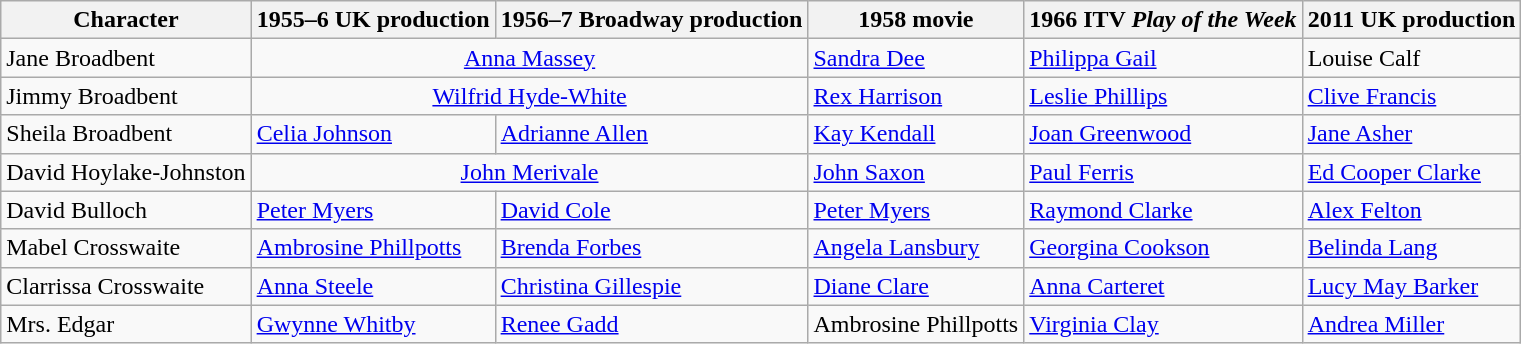<table class="wikitable">
<tr>
<th>Character</th>
<th>1955–6 UK production</th>
<th>1956–7 Broadway production</th>
<th>1958 movie</th>
<th>1966 ITV <em>Play of the Week</em></th>
<th>2011 UK production</th>
</tr>
<tr>
<td>Jane Broadbent</td>
<td colspan="2" style="text-align:center;"><a href='#'>Anna Massey</a></td>
<td><a href='#'>Sandra Dee</a></td>
<td><a href='#'>Philippa Gail</a></td>
<td>Louise Calf</td>
</tr>
<tr>
<td>Jimmy Broadbent</td>
<td colspan="2" style="text-align:center;"><a href='#'>Wilfrid Hyde-White</a></td>
<td><a href='#'>Rex Harrison</a></td>
<td><a href='#'>Leslie Phillips</a></td>
<td><a href='#'>Clive Francis</a></td>
</tr>
<tr>
<td>Sheila Broadbent</td>
<td><a href='#'>Celia Johnson</a></td>
<td><a href='#'>Adrianne Allen</a></td>
<td><a href='#'>Kay Kendall</a></td>
<td><a href='#'>Joan Greenwood</a></td>
<td><a href='#'>Jane Asher</a></td>
</tr>
<tr>
<td>David Hoylake-Johnston</td>
<td colspan="2" style="text-align:center;"><a href='#'>John Merivale</a></td>
<td><a href='#'>John Saxon</a></td>
<td><a href='#'>Paul Ferris</a></td>
<td><a href='#'>Ed Cooper Clarke</a></td>
</tr>
<tr>
<td>David Bulloch</td>
<td><a href='#'>Peter Myers</a></td>
<td><a href='#'>David Cole</a></td>
<td><a href='#'>Peter Myers</a></td>
<td><a href='#'>Raymond Clarke</a></td>
<td><a href='#'>Alex Felton</a></td>
</tr>
<tr>
<td>Mabel Crosswaite</td>
<td><a href='#'>Ambrosine Phillpotts</a></td>
<td><a href='#'>Brenda Forbes</a></td>
<td><a href='#'>Angela Lansbury</a></td>
<td><a href='#'>Georgina Cookson</a></td>
<td><a href='#'>Belinda Lang</a></td>
</tr>
<tr>
<td>Clarrissa Crosswaite</td>
<td><a href='#'>Anna Steele</a></td>
<td><a href='#'>Christina Gillespie</a></td>
<td><a href='#'>Diane Clare</a></td>
<td><a href='#'>Anna Carteret</a></td>
<td><a href='#'>Lucy May Barker</a></td>
</tr>
<tr>
<td>Mrs. Edgar</td>
<td><a href='#'>Gwynne Whitby</a></td>
<td><a href='#'>Renee Gadd</a></td>
<td>Ambrosine Phillpotts</td>
<td><a href='#'>Virginia Clay</a></td>
<td><a href='#'>Andrea Miller</a></td>
</tr>
</table>
